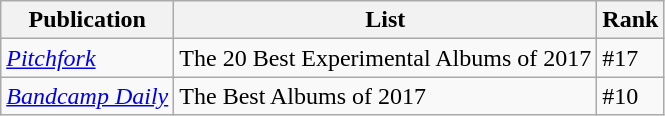<table class="sortable wikitable">
<tr>
<th>Publication</th>
<th>List</th>
<th>Rank</th>
</tr>
<tr>
<td><em><a href='#'>Pitchfork</a></em></td>
<td>The 20 Best Experimental Albums of 2017</td>
<td>#17</td>
</tr>
<tr>
<td><em><a href='#'>Bandcamp Daily</a></em></td>
<td>The Best Albums of 2017</td>
<td>#10</td>
</tr>
</table>
